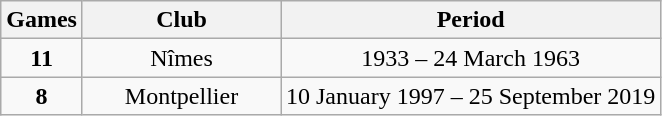<table class="wikitable sortable" style="text-align:center;">
<tr>
<th>Games</th>
<th style="width:30%;">Club</th>
<th>Period</th>
</tr>
<tr>
<td><strong>11</strong></td>
<td>Nîmes</td>
<td>1933 – 24 March 1963</td>
</tr>
<tr>
<td><strong>8</strong></td>
<td>Montpellier</td>
<td>10 January 1997 – 25 September 2019</td>
</tr>
</table>
